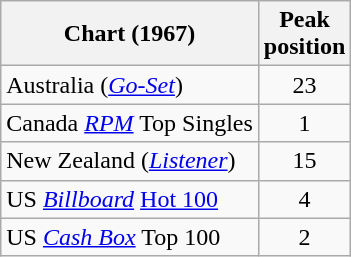<table class="wikitable sortable">
<tr>
<th>Chart (1967)</th>
<th>Peak<br>position</th>
</tr>
<tr>
<td>Australia (<em><a href='#'>Go-Set</a></em>)</td>
<td style="text-align:center;">23</td>
</tr>
<tr>
<td>Canada <a href='#'><em>RPM</em></a> Top Singles</td>
<td style="text-align:center;">1</td>
</tr>
<tr>
<td>New Zealand (<em><a href='#'>Listener</a></em>)</td>
<td style="text-align:center;">15</td>
</tr>
<tr>
<td>US <em><a href='#'>Billboard</a></em> <a href='#'>Hot 100</a></td>
<td style="text-align:center;">4</td>
</tr>
<tr>
<td>US <a href='#'><em>Cash Box</em></a> Top 100</td>
<td align="center">2</td>
</tr>
</table>
